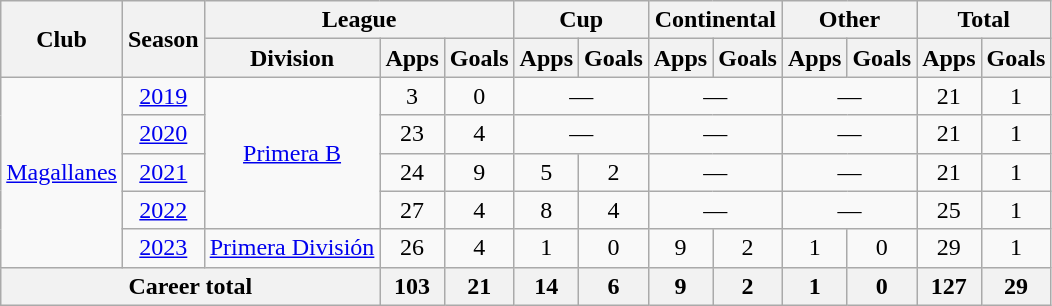<table class="wikitable" Style="text-align: center">
<tr>
<th rowspan="2">Club</th>
<th rowspan="2">Season</th>
<th colspan="3">League</th>
<th colspan="2">Cup</th>
<th colspan="2">Continental</th>
<th colspan="2">Other</th>
<th colspan="2">Total</th>
</tr>
<tr>
<th>Division</th>
<th>Apps</th>
<th>Goals</th>
<th>Apps</th>
<th>Goals</th>
<th>Apps</th>
<th>Goals</th>
<th>Apps</th>
<th>Goals</th>
<th>Apps</th>
<th>Goals</th>
</tr>
<tr>
<td rowspan="5"><a href='#'>Magallanes</a></td>
<td><a href='#'>2019</a></td>
<td rowspan="4"><a href='#'>Primera B</a></td>
<td>3</td>
<td>0</td>
<td colspan="2">—</td>
<td colspan="2">—</td>
<td colspan="2">—</td>
<td>21</td>
<td>1</td>
</tr>
<tr>
<td><a href='#'>2020</a></td>
<td>23</td>
<td>4</td>
<td colspan="2">—</td>
<td colspan="2">—</td>
<td colspan="2">—</td>
<td>21</td>
<td>1</td>
</tr>
<tr>
<td><a href='#'>2021</a></td>
<td>24</td>
<td>9</td>
<td>5</td>
<td>2</td>
<td colspan="2">—</td>
<td colspan="2">—</td>
<td>21</td>
<td>1</td>
</tr>
<tr>
<td><a href='#'>2022</a></td>
<td>27</td>
<td>4</td>
<td>8</td>
<td>4</td>
<td colspan="2">—</td>
<td colspan="2">—</td>
<td>25</td>
<td>1</td>
</tr>
<tr>
<td><a href='#'>2023</a></td>
<td><a href='#'>Primera División</a></td>
<td>26</td>
<td>4</td>
<td>1</td>
<td>0</td>
<td>9</td>
<td>2</td>
<td>1</td>
<td>0</td>
<td>29</td>
<td>1</td>
</tr>
<tr>
<th colspan="3">Career total</th>
<th>103</th>
<th>21</th>
<th>14</th>
<th>6</th>
<th>9</th>
<th>2</th>
<th>1</th>
<th>0</th>
<th>127</th>
<th>29</th>
</tr>
</table>
